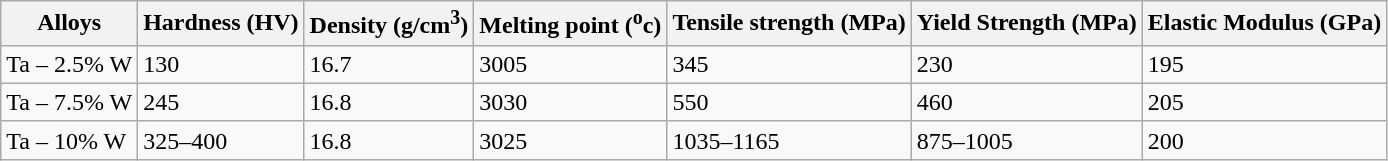<table class="wikitable">
<tr>
<th>Alloys</th>
<th>Hardness (HV)</th>
<th>Density (g/cm<sup>3</sup>)</th>
<th>Melting point (<sup>o</sup>c)</th>
<th>Tensile strength (MPa)</th>
<th>Yield Strength (MPa)</th>
<th>Elastic Modulus (GPa)</th>
</tr>
<tr>
<td>Ta – 2.5% W</td>
<td>130</td>
<td>16.7</td>
<td>3005</td>
<td>345</td>
<td>230</td>
<td>195</td>
</tr>
<tr>
<td>Ta – 7.5% W</td>
<td>245</td>
<td>16.8</td>
<td>3030</td>
<td>550</td>
<td>460</td>
<td>205</td>
</tr>
<tr>
<td>Ta – 10% W</td>
<td>325–400</td>
<td>16.8</td>
<td>3025</td>
<td>1035–1165</td>
<td>875–1005</td>
<td>200</td>
</tr>
</table>
